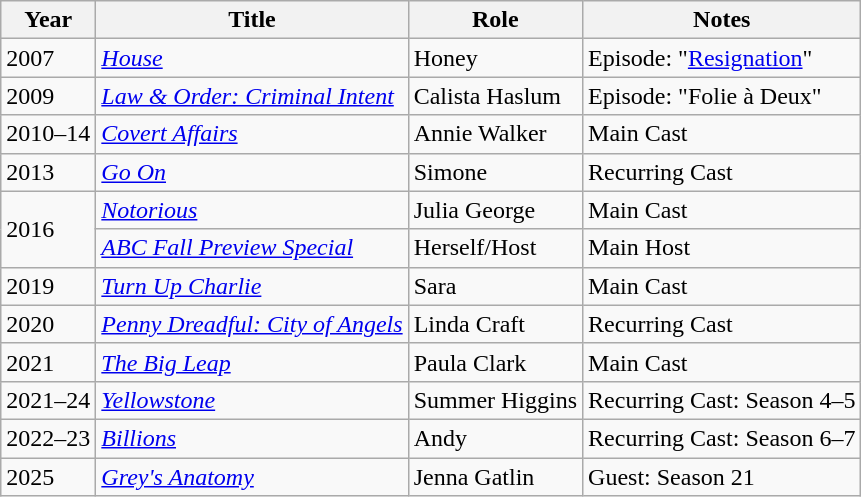<table class="wikitable sortable">
<tr>
<th>Year</th>
<th>Title</th>
<th>Role</th>
<th>Notes</th>
</tr>
<tr>
<td>2007</td>
<td><em><a href='#'>House</a></em></td>
<td>Honey</td>
<td>Episode: "<a href='#'>Resignation</a>"</td>
</tr>
<tr>
<td>2009</td>
<td><em><a href='#'>Law & Order: Criminal Intent</a></em></td>
<td>Calista Haslum</td>
<td>Episode: "Folie à Deux"</td>
</tr>
<tr>
<td>2010–14</td>
<td><em><a href='#'>Covert Affairs</a></em></td>
<td>Annie Walker</td>
<td>Main Cast</td>
</tr>
<tr>
<td>2013</td>
<td><em><a href='#'>Go On</a></em></td>
<td>Simone</td>
<td>Recurring Cast</td>
</tr>
<tr>
<td rowspan="2">2016</td>
<td><em><a href='#'>Notorious</a></em></td>
<td>Julia George</td>
<td>Main Cast</td>
</tr>
<tr>
<td><em><a href='#'>ABC Fall Preview Special</a></em></td>
<td>Herself/Host</td>
<td>Main Host</td>
</tr>
<tr>
<td>2019</td>
<td><em><a href='#'>Turn Up Charlie</a></em></td>
<td>Sara</td>
<td>Main Cast</td>
</tr>
<tr>
<td>2020</td>
<td><em><a href='#'>Penny Dreadful: City of Angels</a></em></td>
<td>Linda Craft</td>
<td>Recurring Cast</td>
</tr>
<tr>
<td>2021</td>
<td><em><a href='#'>The Big Leap</a></em></td>
<td>Paula Clark</td>
<td>Main Cast</td>
</tr>
<tr>
<td>2021–24</td>
<td><em><a href='#'>Yellowstone</a></em></td>
<td>Summer Higgins</td>
<td>Recurring Cast: Season 4–5</td>
</tr>
<tr>
<td>2022–23</td>
<td><em><a href='#'>Billions</a></em></td>
<td>Andy</td>
<td>Recurring Cast: Season 6–7</td>
</tr>
<tr>
<td>2025</td>
<td><em><a href='#'>Grey's Anatomy</a></em></td>
<td>Jenna Gatlin</td>
<td>Guest: Season 21</td>
</tr>
</table>
